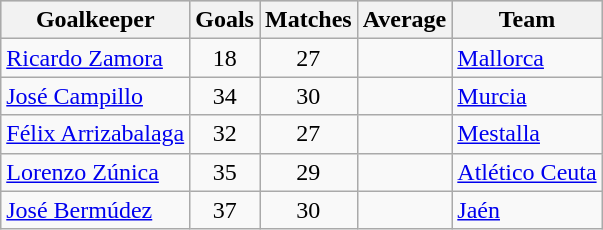<table class="wikitable sortable" class="wikitable">
<tr style="background:#ccc; text-align:center;">
<th>Goalkeeper</th>
<th>Goals</th>
<th>Matches</th>
<th>Average</th>
<th>Team</th>
</tr>
<tr>
<td> <a href='#'>Ricardo Zamora</a></td>
<td style="text-align:center;">18</td>
<td style="text-align:center;">27</td>
<td style="text-align:center;"></td>
<td><a href='#'>Mallorca</a></td>
</tr>
<tr>
<td> <a href='#'>José Campillo</a></td>
<td style="text-align:center;">34</td>
<td style="text-align:center;">30</td>
<td style="text-align:center;"></td>
<td><a href='#'>Murcia</a></td>
</tr>
<tr>
<td> <a href='#'>Félix Arrizabalaga</a></td>
<td style="text-align:center;">32</td>
<td style="text-align:center;">27</td>
<td style="text-align:center;"></td>
<td><a href='#'>Mestalla</a></td>
</tr>
<tr>
<td> <a href='#'>Lorenzo Zúnica</a></td>
<td style="text-align:center;">35</td>
<td style="text-align:center;">29</td>
<td style="text-align:center;"></td>
<td><a href='#'>Atlético Ceuta</a></td>
</tr>
<tr>
<td> <a href='#'>José Bermúdez</a></td>
<td style="text-align:center;">37</td>
<td style="text-align:center;">30</td>
<td style="text-align:center;"></td>
<td><a href='#'>Jaén</a></td>
</tr>
</table>
